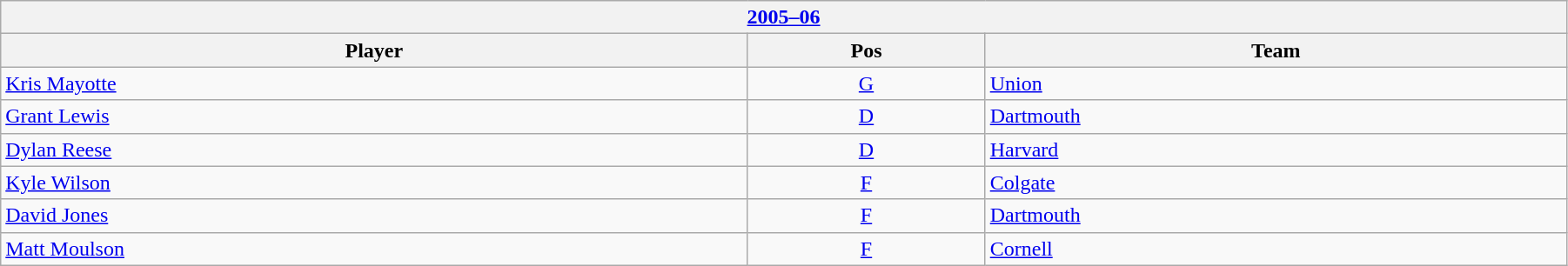<table class="wikitable" width=95%>
<tr>
<th colspan=3><a href='#'>2005–06</a></th>
</tr>
<tr>
<th>Player</th>
<th>Pos</th>
<th>Team</th>
</tr>
<tr>
<td><a href='#'>Kris Mayotte</a></td>
<td align=center><a href='#'>G</a></td>
<td><a href='#'>Union</a></td>
</tr>
<tr>
<td><a href='#'>Grant Lewis</a></td>
<td align=center><a href='#'>D</a></td>
<td><a href='#'>Dartmouth</a></td>
</tr>
<tr>
<td><a href='#'>Dylan Reese</a></td>
<td align=center><a href='#'>D</a></td>
<td><a href='#'>Harvard</a></td>
</tr>
<tr>
<td><a href='#'>Kyle Wilson</a></td>
<td align=center><a href='#'>F</a></td>
<td><a href='#'>Colgate</a></td>
</tr>
<tr>
<td><a href='#'>David Jones</a></td>
<td align=center><a href='#'>F</a></td>
<td><a href='#'>Dartmouth</a></td>
</tr>
<tr>
<td><a href='#'>Matt Moulson</a></td>
<td align=center><a href='#'>F</a></td>
<td><a href='#'>Cornell</a></td>
</tr>
</table>
